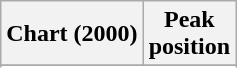<table class="wikitable sortable plainrowheaders" style="text-align:center">
<tr>
<th scope="col">Chart (2000)</th>
<th scope="col">Peak<br>position</th>
</tr>
<tr>
</tr>
<tr>
</tr>
</table>
